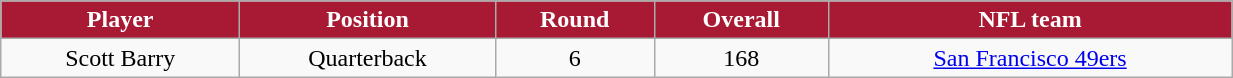<table class="wikitable" width="65%">
<tr align="center"  style="background:#A81933;color:#FFFFFF;">
<td><strong>Player</strong></td>
<td><strong>Position</strong></td>
<td><strong>Round</strong></td>
<td><strong>Overall</strong></td>
<td><strong>NFL team</strong></td>
</tr>
<tr align="center" bgcolor="">
<td>Scott Barry</td>
<td>Quarterback</td>
<td>6</td>
<td>168</td>
<td><a href='#'>San Francisco 49ers</a></td>
</tr>
</table>
